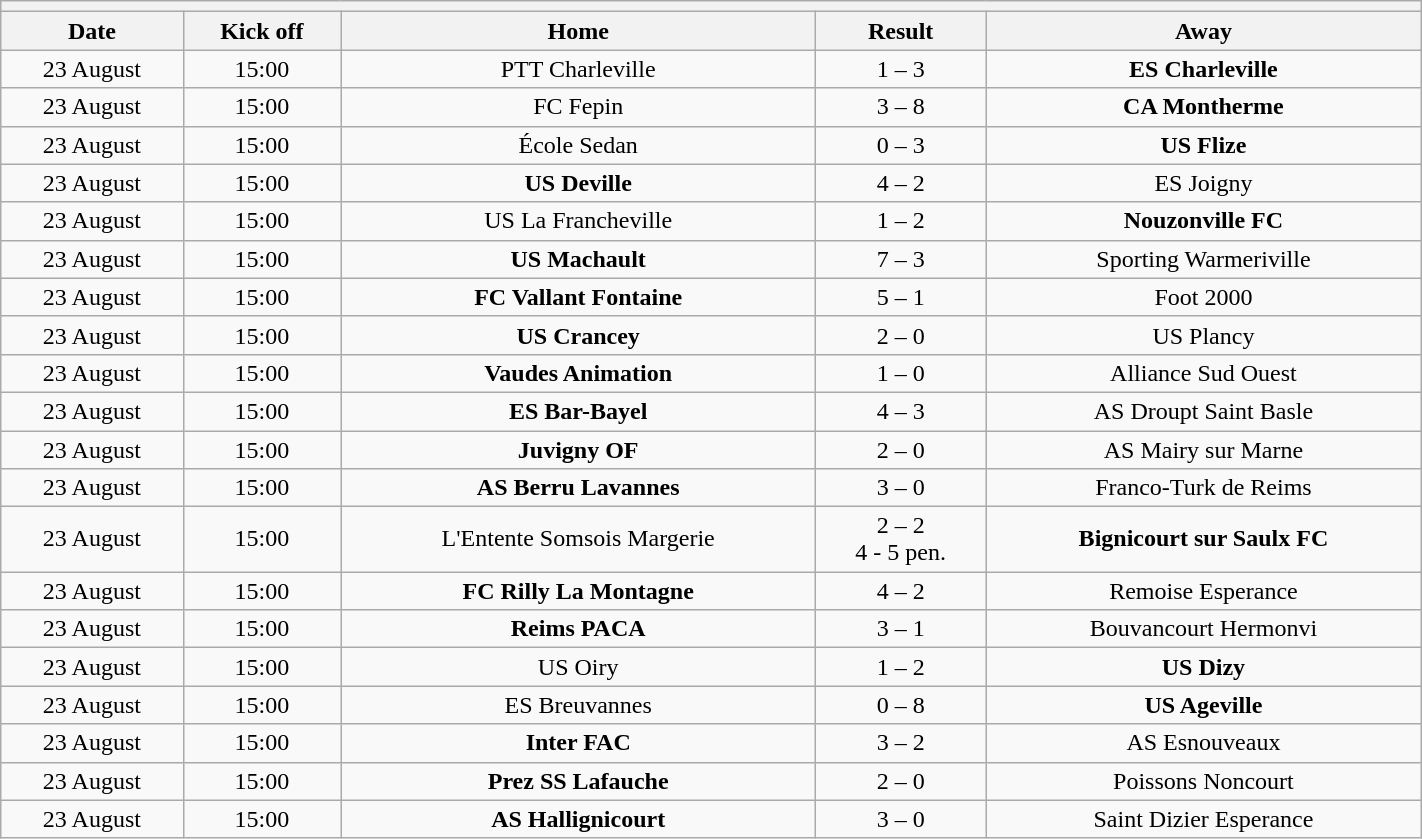<table class="wikitable collapsible collapsed" style="font-size: 100%; margin:0px;" width="75%">
<tr>
<th colspan="7" style="text-align:left;"></th>
</tr>
<tr>
<th><strong>Date</strong></th>
<th><strong>Kick off</strong></th>
<th><strong>Home</strong></th>
<th><strong>Result</strong></th>
<th><strong>Away</strong></th>
</tr>
<tr>
<td align=center>23 August</td>
<td align=center>15:00</td>
<td align=center>PTT Charleville</td>
<td align=center>1 – 3</td>
<td align=center><strong>ES Charleville</strong></td>
</tr>
<tr>
<td align=center>23 August</td>
<td align=center>15:00</td>
<td align=center>FC Fepin</td>
<td align=center>3 – 8</td>
<td align=center><strong>CA Montherme</strong></td>
</tr>
<tr>
<td align=center>23 August</td>
<td align=center>15:00</td>
<td align=center>École Sedan</td>
<td align=center>0 – 3</td>
<td align=center><strong>US Flize</strong></td>
</tr>
<tr>
<td align=center>23 August</td>
<td align=center>15:00</td>
<td align=center><strong>US Deville</strong></td>
<td align=center>4 – 2</td>
<td align=center>ES Joigny</td>
</tr>
<tr>
<td align=center>23 August</td>
<td align=center>15:00</td>
<td align=center>US La Francheville</td>
<td align=center>1 – 2</td>
<td align=center><strong>Nouzonville FC</strong></td>
</tr>
<tr>
<td align=center>23 August</td>
<td align=center>15:00</td>
<td align=center><strong>US Machault</strong></td>
<td align=center>7 – 3</td>
<td align=center>Sporting Warmeriville</td>
</tr>
<tr>
<td align=center>23 August</td>
<td align=center>15:00</td>
<td align=center><strong>FC Vallant Fontaine</strong></td>
<td align=center>5 – 1</td>
<td align=center>Foot 2000</td>
</tr>
<tr>
<td align=center>23 August</td>
<td align=center>15:00</td>
<td align=center><strong>US Crancey</strong></td>
<td align=center>2 – 0</td>
<td align=center>US Plancy</td>
</tr>
<tr>
<td align=center>23 August</td>
<td align=center>15:00</td>
<td align=center><strong>Vaudes Animation</strong></td>
<td align=center>1 – 0</td>
<td align=center>Alliance Sud Ouest</td>
</tr>
<tr>
<td align=center>23 August</td>
<td align=center>15:00</td>
<td align=center><strong>ES Bar-Bayel</strong></td>
<td align=center>4 – 3</td>
<td align=center>AS Droupt Saint Basle</td>
</tr>
<tr>
<td align=center>23 August</td>
<td align=center>15:00</td>
<td align=center><strong>Juvigny OF</strong></td>
<td align=center>2 – 0</td>
<td align=center>AS Mairy sur Marne</td>
</tr>
<tr>
<td align=center>23 August</td>
<td align=center>15:00</td>
<td align=center><strong>AS Berru Lavannes</strong></td>
<td align=center>3 – 0</td>
<td align=center>Franco-Turk de Reims</td>
</tr>
<tr>
<td align=center>23 August</td>
<td align=center>15:00</td>
<td align=center>L'Entente Somsois Margerie</td>
<td align=center>2 – 2 <br> 4 - 5 pen.</td>
<td align=center><strong>Bignicourt sur Saulx FC</strong></td>
</tr>
<tr>
<td align=center>23 August</td>
<td align=center>15:00</td>
<td align=center><strong>FC Rilly La Montagne</strong></td>
<td align=center>4 – 2</td>
<td align=center>Remoise Esperance</td>
</tr>
<tr>
<td align=center>23 August</td>
<td align=center>15:00</td>
<td align=center><strong>Reims PACA</strong></td>
<td align=center>3 – 1</td>
<td align=center>Bouvancourt Hermonvi</td>
</tr>
<tr>
<td align=center>23 August</td>
<td align=center>15:00</td>
<td align=center>US Oiry</td>
<td align=center>1 – 2</td>
<td align=center><strong>US Dizy</strong></td>
</tr>
<tr>
<td align=center>23 August</td>
<td align=center>15:00</td>
<td align=center>ES Breuvannes</td>
<td align=center>0 – 8</td>
<td align=center><strong>US Ageville</strong></td>
</tr>
<tr>
<td align=center>23 August</td>
<td align=center>15:00</td>
<td align=center><strong>Inter FAC</strong></td>
<td align=center>3 – 2</td>
<td align=center>AS Esnouveaux</td>
</tr>
<tr>
<td align=center>23 August</td>
<td align=center>15:00</td>
<td align=center><strong>Prez SS Lafauche</strong></td>
<td align=center>2 – 0</td>
<td align=center>Poissons Noncourt</td>
</tr>
<tr>
<td align=center>23 August</td>
<td align=center>15:00</td>
<td align=center><strong>AS Hallignicourt</strong></td>
<td align=center>3 – 0</td>
<td align=center>Saint Dizier Esperance</td>
</tr>
</table>
